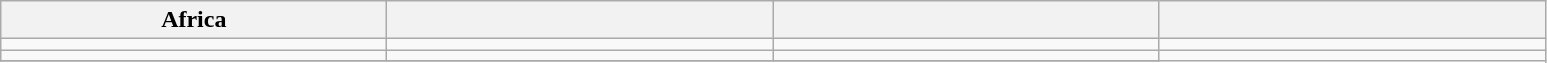<table class="wikitable">
<tr>
<th width=250>Africa</th>
<th width=250></th>
<th width=250></th>
<th width=250></th>
</tr>
<tr>
<td></td>
<td></td>
<td></td>
<td></td>
</tr>
<tr>
<td></td>
<td></td>
<td></td>
</tr>
<tr>
</tr>
</table>
